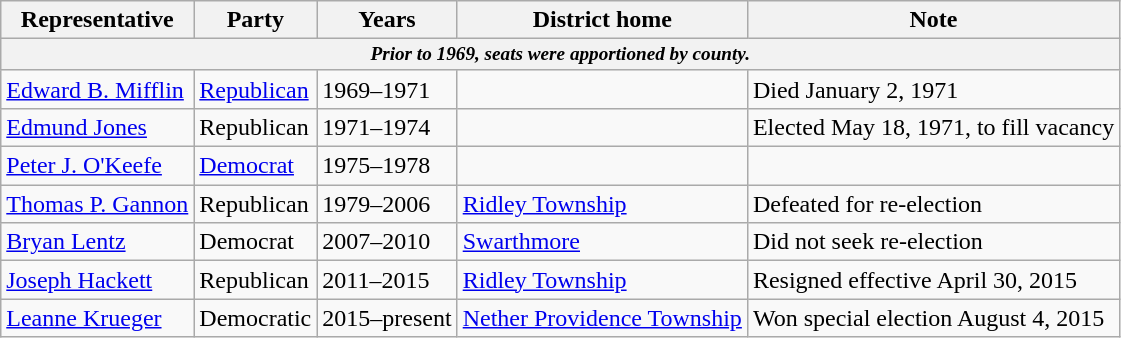<table class=wikitable>
<tr valign=bottom>
<th>Representative</th>
<th>Party</th>
<th>Years</th>
<th>District home</th>
<th>Note</th>
</tr>
<tr>
<th colspan=5 style="font-size: 80%;"><em>Prior to 1969, seats were apportioned by county.</em></th>
</tr>
<tr>
<td><a href='#'>Edward B. Mifflin</a></td>
<td><a href='#'>Republican</a></td>
<td>1969–1971</td>
<td></td>
<td>Died January 2, 1971</td>
</tr>
<tr>
<td><a href='#'>Edmund Jones</a></td>
<td>Republican</td>
<td>1971–1974</td>
<td></td>
<td>Elected May 18, 1971, to fill vacancy</td>
</tr>
<tr>
<td><a href='#'>Peter J. O'Keefe</a></td>
<td><a href='#'>Democrat</a></td>
<td>1975–1978</td>
<td></td>
<td></td>
</tr>
<tr>
<td><a href='#'>Thomas P. Gannon</a></td>
<td>Republican</td>
<td>1979–2006</td>
<td><a href='#'>Ridley Township</a></td>
<td>Defeated for re-election</td>
</tr>
<tr>
<td><a href='#'>Bryan Lentz</a></td>
<td>Democrat</td>
<td>2007–2010</td>
<td><a href='#'>Swarthmore</a></td>
<td>Did not seek re-election</td>
</tr>
<tr>
<td><a href='#'>Joseph Hackett</a></td>
<td>Republican</td>
<td>2011–2015</td>
<td><a href='#'>Ridley Township</a></td>
<td>Resigned effective April 30, 2015</td>
</tr>
<tr>
<td><a href='#'>Leanne Krueger</a></td>
<td>Democratic</td>
<td>2015–present</td>
<td><a href='#'>Nether Providence Township</a></td>
<td>Won special election August 4, 2015</td>
</tr>
</table>
